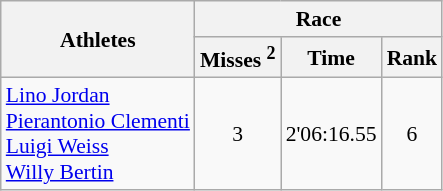<table class="wikitable" border="1" style="font-size:90%">
<tr>
<th rowspan=2>Athletes</th>
<th colspan=3>Race</th>
</tr>
<tr>
<th>Misses <sup>2</sup></th>
<th>Time</th>
<th>Rank</th>
</tr>
<tr>
<td><a href='#'>Lino Jordan</a><br><a href='#'>Pierantonio Clementi</a><br><a href='#'>Luigi Weiss</a><br><a href='#'>Willy Bertin</a></td>
<td align=center>3</td>
<td align=center>2'06:16.55</td>
<td align=center>6</td>
</tr>
</table>
